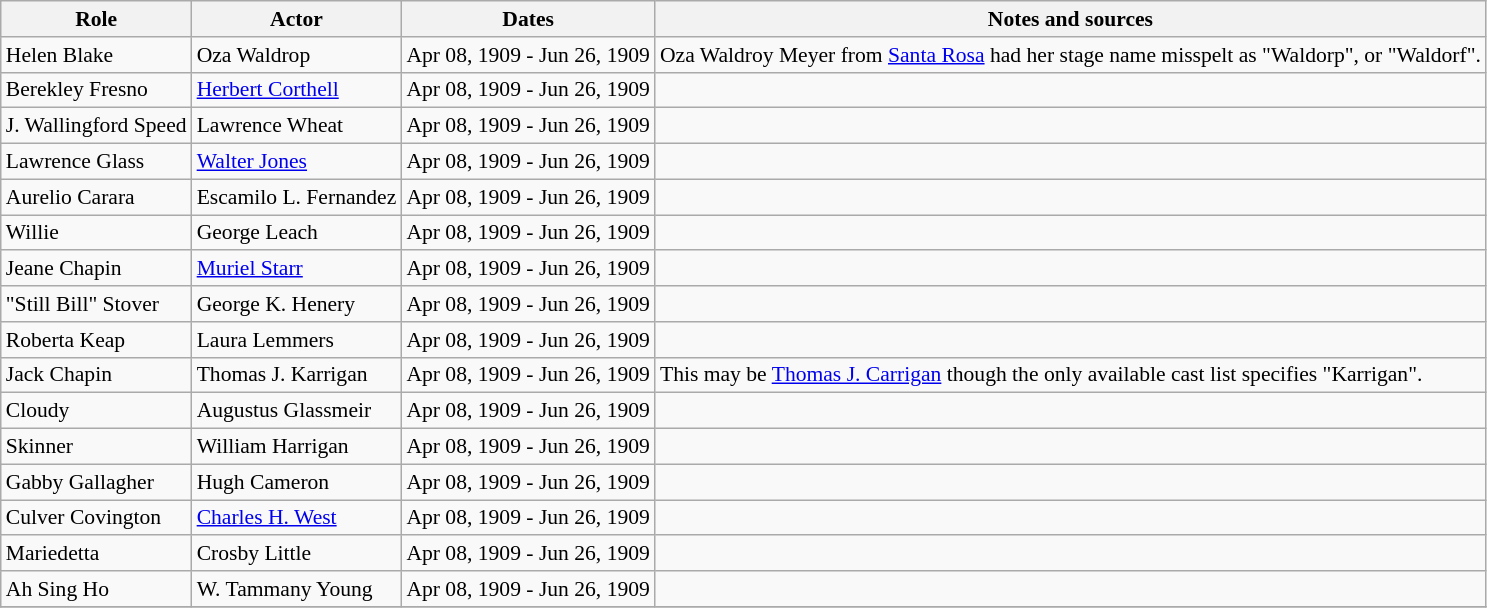<table class="wikitable sortable plainrowheaders" style="font-size: 90%">
<tr>
<th scope="col">Role</th>
<th scope="col">Actor</th>
<th scope="col">Dates</th>
<th scope="col">Notes and sources</th>
</tr>
<tr>
<td>Helen Blake</td>
<td>Oza Waldrop</td>
<td>Apr 08, 1909 - Jun 26, 1909</td>
<td>Oza Waldroy Meyer from <a href='#'>Santa Rosa</a> had her stage name misspelt as "Waldorp", or "Waldorf".</td>
</tr>
<tr>
<td>Berekley Fresno</td>
<td><a href='#'>Herbert Corthell</a></td>
<td>Apr 08, 1909 - Jun 26, 1909</td>
<td></td>
</tr>
<tr>
<td>J. Wallingford Speed</td>
<td>Lawrence Wheat</td>
<td>Apr 08, 1909 - Jun 26, 1909</td>
<td></td>
</tr>
<tr>
<td>Lawrence Glass</td>
<td><a href='#'>Walter Jones</a></td>
<td>Apr 08, 1909 - Jun 26, 1909</td>
<td></td>
</tr>
<tr>
<td>Aurelio Carara</td>
<td>Escamilo L. Fernandez</td>
<td>Apr 08, 1909 - Jun 26, 1909</td>
<td></td>
</tr>
<tr>
<td>Willie</td>
<td>George Leach</td>
<td>Apr 08, 1909 - Jun 26, 1909</td>
<td></td>
</tr>
<tr>
<td>Jeane Chapin</td>
<td><a href='#'>Muriel Starr</a></td>
<td>Apr 08, 1909 - Jun 26, 1909</td>
<td></td>
</tr>
<tr>
<td>"Still Bill" Stover</td>
<td>George K. Henery</td>
<td>Apr 08, 1909 - Jun 26, 1909</td>
<td></td>
</tr>
<tr>
<td>Roberta Keap</td>
<td>Laura Lemmers</td>
<td>Apr 08, 1909 - Jun 26, 1909</td>
<td></td>
</tr>
<tr>
<td>Jack Chapin</td>
<td>Thomas J. Karrigan</td>
<td>Apr 08, 1909 - Jun 26, 1909</td>
<td>This may be <a href='#'>Thomas J. Carrigan</a> though the only available cast list specifies "Karrigan".</td>
</tr>
<tr>
<td>Cloudy</td>
<td>Augustus Glassmeir</td>
<td>Apr 08, 1909 - Jun 26, 1909</td>
<td></td>
</tr>
<tr>
<td>Skinner</td>
<td>William Harrigan</td>
<td>Apr 08, 1909 - Jun 26, 1909</td>
<td></td>
</tr>
<tr>
<td>Gabby Gallagher</td>
<td>Hugh Cameron</td>
<td>Apr 08, 1909 - Jun 26, 1909</td>
<td></td>
</tr>
<tr>
<td>Culver Covington</td>
<td><a href='#'>Charles H. West</a></td>
<td>Apr 08, 1909 - Jun 26, 1909</td>
<td></td>
</tr>
<tr>
<td>Mariedetta</td>
<td>Crosby Little</td>
<td>Apr 08, 1909 - Jun 26, 1909</td>
<td></td>
</tr>
<tr>
<td>Ah Sing Ho</td>
<td>W. Tammany Young</td>
<td>Apr 08, 1909 - Jun 26, 1909</td>
<td></td>
</tr>
<tr>
</tr>
</table>
